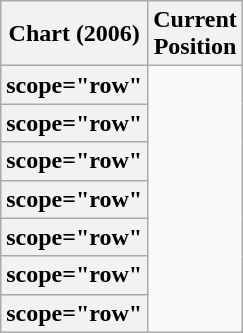<table class="wikitable sortable plainrowheaders">
<tr>
<th scope="col">Chart (2006)</th>
<th scope="col">Current<br>Position</th>
</tr>
<tr>
<th>scope="row"</th>
</tr>
<tr>
<th>scope="row"</th>
</tr>
<tr>
<th>scope="row"</th>
</tr>
<tr>
<th>scope="row"</th>
</tr>
<tr>
<th>scope="row"</th>
</tr>
<tr>
<th>scope="row"</th>
</tr>
<tr>
<th>scope="row"</th>
</tr>
</table>
